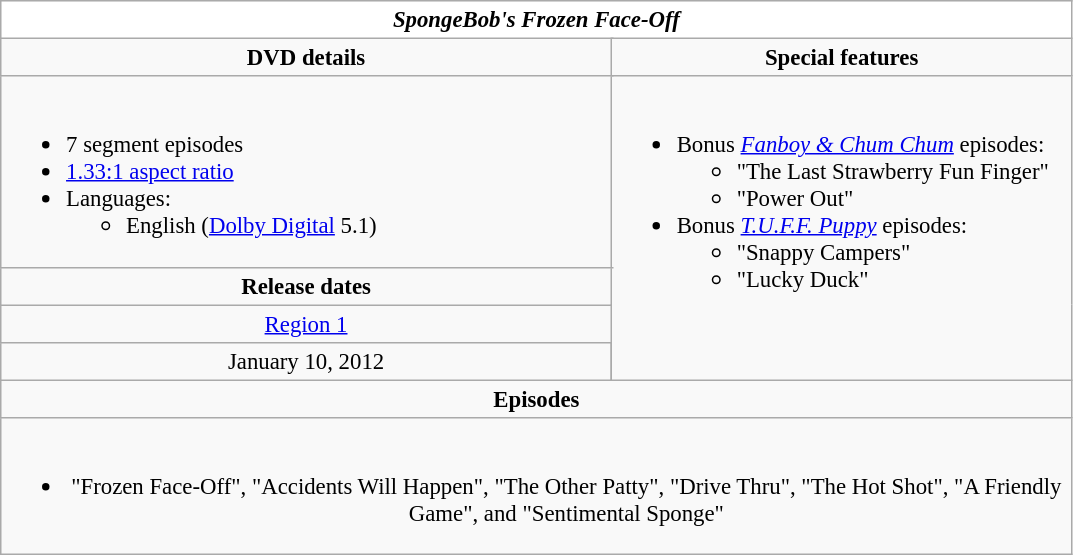<table class="wikitable" style="font-size: 95%;">
<tr style="background:#FFF; color:#000;">
<td colspan="4" align="center"><strong><em>SpongeBob's Frozen Face-Off</em></strong></td>
</tr>
<tr valign="top">
<td style="text-align:center; width:400px;" colspan="3"><strong>DVD details</strong></td>
<td style="width:300px; text-align:center;"><strong>Special features</strong></td>
</tr>
<tr valign="top">
<td colspan="3" style="text-align:left; width:400px;"><br><ul><li>7 segment episodes</li><li><a href='#'>1.33:1 aspect ratio</a></li><li>Languages:<ul><li>English (<a href='#'>Dolby Digital</a> 5.1)</li></ul></li></ul></td>
<td rowspan="4" style="text-align:left; width:300px;"><br><ul><li>Bonus <em><a href='#'>Fanboy & Chum Chum</a></em> episodes:<ul><li>"The Last Strawberry Fun Finger"</li><li>"Power Out"</li></ul></li><li>Bonus <em><a href='#'>T.U.F.F. Puppy</a></em> episodes:<ul><li>"Snappy Campers"</li><li>"Lucky Duck"</li></ul></li></ul></td>
</tr>
<tr>
<td colspan="3" style="text-align:center;"><strong>Release dates</strong></td>
</tr>
<tr>
<td colspan="3" style="text-align:center;"><a href='#'>Region 1</a></td>
</tr>
<tr style="text-align:center;">
<td>January 10, 2012</td>
</tr>
<tr>
<td style="text-align:center; width:400px;" colspan="4"><strong>Episodes</strong></td>
</tr>
<tr>
<td style="text-align:center; width:400px;" colspan="4"><br><ul><li>"Frozen Face-Off", "Accidents Will Happen", "The Other Patty", "Drive Thru", "The Hot Shot", "A Friendly Game", and "Sentimental Sponge"</li></ul></td>
</tr>
</table>
